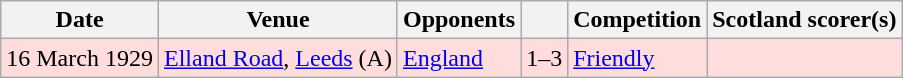<table class="wikitable">
<tr>
<th>Date</th>
<th>Venue</th>
<th>Opponents</th>
<th></th>
<th>Competition</th>
<th>Scotland scorer(s)</th>
</tr>
<tr bgcolor=#ffdddd>
<td>16 March 1929</td>
<td><a href='#'>Elland Road</a>, <a href='#'>Leeds</a> (A)</td>
<td> <a href='#'>England</a></td>
<td align=center>1–3</td>
<td><a href='#'>Friendly</a></td>
<td></td>
</tr>
</table>
